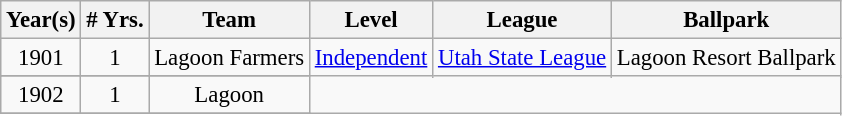<table class="wikitable" style="text-align:center; font-size: 95%;">
<tr>
<th>Year(s)</th>
<th># Yrs.</th>
<th>Team</th>
<th>Level</th>
<th>League</th>
<th>Ballpark</th>
</tr>
<tr>
<td>1901</td>
<td>1</td>
<td>Lagoon Farmers</td>
<td rowspan=2><a href='#'>Independent</a></td>
<td rowspan=2><a href='#'>Utah State League</a></td>
<td rowspan=2>Lagoon Resort Ballpark</td>
</tr>
<tr>
</tr>
<tr>
<td>1902</td>
<td>1</td>
<td>Lagoon</td>
</tr>
<tr>
</tr>
</table>
